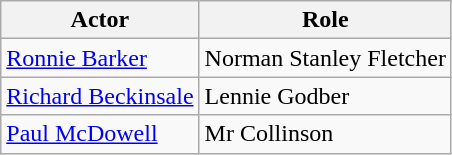<table class="wikitable">
<tr>
<th>Actor</th>
<th>Role</th>
</tr>
<tr>
<td><a href='#'>Ronnie Barker</a></td>
<td>Norman Stanley Fletcher</td>
</tr>
<tr>
<td><a href='#'>Richard Beckinsale</a></td>
<td>Lennie Godber</td>
</tr>
<tr>
<td><a href='#'>Paul McDowell</a></td>
<td>Mr Collinson</td>
</tr>
</table>
